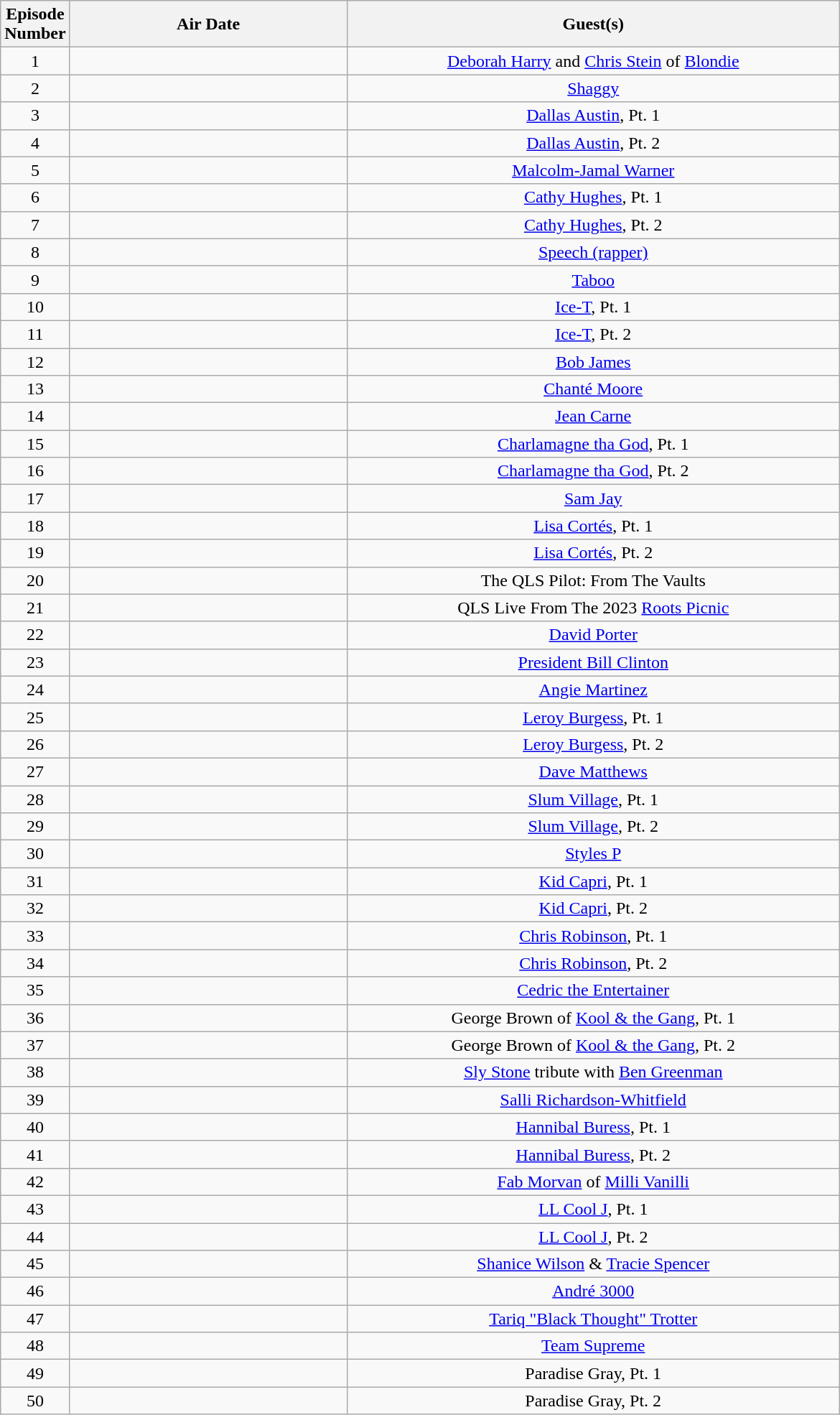<table class="wikitable" style="text-align: center;">
<tr>
<th scope="col" style="width: 20px;">Episode Number</th>
<th scope="col" style="width: 250px;">Air Date</th>
<th scope="col" style="width: 450px;">Guest(s)</th>
</tr>
<tr>
<td>1</td>
<td></td>
<td><a href='#'>Deborah Harry</a> and <a href='#'>Chris Stein</a> of <a href='#'>Blondie</a></td>
</tr>
<tr>
<td>2</td>
<td></td>
<td><a href='#'>Shaggy</a></td>
</tr>
<tr>
<td>3</td>
<td></td>
<td><a href='#'>Dallas Austin</a>, Pt. 1</td>
</tr>
<tr>
<td>4</td>
<td></td>
<td><a href='#'>Dallas Austin</a>, Pt. 2</td>
</tr>
<tr>
<td>5</td>
<td></td>
<td><a href='#'>Malcolm-Jamal Warner</a></td>
</tr>
<tr>
<td>6</td>
<td></td>
<td><a href='#'>Cathy Hughes</a>, Pt. 1</td>
</tr>
<tr>
<td>7</td>
<td></td>
<td><a href='#'>Cathy Hughes</a>, Pt. 2</td>
</tr>
<tr>
<td>8</td>
<td></td>
<td><a href='#'>Speech (rapper)</a></td>
</tr>
<tr>
<td>9</td>
<td></td>
<td><a href='#'>Taboo</a></td>
</tr>
<tr>
<td>10</td>
<td></td>
<td><a href='#'>Ice-T</a>, Pt. 1</td>
</tr>
<tr>
<td>11</td>
<td></td>
<td><a href='#'>Ice-T</a>, Pt. 2</td>
</tr>
<tr>
<td>12</td>
<td></td>
<td><a href='#'>Bob James</a></td>
</tr>
<tr>
<td>13</td>
<td></td>
<td><a href='#'>Chanté Moore</a></td>
</tr>
<tr>
<td>14</td>
<td></td>
<td><a href='#'>Jean Carne</a></td>
</tr>
<tr>
<td>15</td>
<td></td>
<td><a href='#'>Charlamagne tha God</a>, Pt. 1</td>
</tr>
<tr>
<td>16</td>
<td></td>
<td><a href='#'>Charlamagne tha God</a>, Pt. 2</td>
</tr>
<tr>
<td>17</td>
<td></td>
<td><a href='#'>Sam Jay</a></td>
</tr>
<tr>
<td>18</td>
<td></td>
<td><a href='#'>Lisa Cortés</a>, Pt. 1</td>
</tr>
<tr>
<td>19</td>
<td></td>
<td><a href='#'>Lisa Cortés</a>, Pt. 2</td>
</tr>
<tr>
<td>20</td>
<td></td>
<td>The QLS Pilot: From The Vaults</td>
</tr>
<tr>
<td>21</td>
<td></td>
<td>QLS Live From The 2023 <a href='#'>Roots Picnic</a></td>
</tr>
<tr>
<td>22</td>
<td></td>
<td><a href='#'>David Porter</a></td>
</tr>
<tr>
<td>23</td>
<td></td>
<td><a href='#'>President Bill Clinton</a></td>
</tr>
<tr>
<td>24</td>
<td></td>
<td><a href='#'>Angie Martinez</a></td>
</tr>
<tr>
<td>25</td>
<td></td>
<td><a href='#'>Leroy Burgess</a>, Pt. 1</td>
</tr>
<tr>
<td>26</td>
<td></td>
<td><a href='#'>Leroy Burgess</a>, Pt. 2</td>
</tr>
<tr>
<td>27</td>
<td></td>
<td><a href='#'>Dave Matthews</a></td>
</tr>
<tr>
<td>28</td>
<td></td>
<td><a href='#'>Slum Village</a>, Pt. 1</td>
</tr>
<tr>
<td>29</td>
<td></td>
<td><a href='#'>Slum Village</a>, Pt. 2</td>
</tr>
<tr>
<td>30</td>
<td></td>
<td><a href='#'>Styles P</a></td>
</tr>
<tr>
<td>31</td>
<td></td>
<td><a href='#'>Kid Capri</a>, Pt. 1</td>
</tr>
<tr>
<td>32</td>
<td></td>
<td><a href='#'>Kid Capri</a>, Pt. 2</td>
</tr>
<tr>
<td>33</td>
<td></td>
<td><a href='#'>Chris Robinson</a>, Pt. 1</td>
</tr>
<tr>
<td>34</td>
<td></td>
<td><a href='#'>Chris Robinson</a>, Pt. 2</td>
</tr>
<tr>
<td>35</td>
<td></td>
<td><a href='#'>Cedric the Entertainer</a></td>
</tr>
<tr>
<td>36</td>
<td></td>
<td>George Brown of <a href='#'>Kool & the Gang</a>, Pt. 1</td>
</tr>
<tr>
<td>37</td>
<td></td>
<td>George Brown of <a href='#'>Kool & the Gang</a>, Pt. 2</td>
</tr>
<tr>
<td>38</td>
<td></td>
<td><a href='#'>Sly Stone</a> tribute with <a href='#'>Ben Greenman</a></td>
</tr>
<tr>
<td>39</td>
<td></td>
<td><a href='#'>Salli Richardson-Whitfield</a></td>
</tr>
<tr>
<td>40</td>
<td></td>
<td><a href='#'>Hannibal Buress</a>, Pt. 1</td>
</tr>
<tr>
<td>41</td>
<td></td>
<td><a href='#'>Hannibal Buress</a>, Pt. 2</td>
</tr>
<tr>
<td>42</td>
<td></td>
<td><a href='#'>Fab Morvan</a> of <a href='#'>Milli Vanilli</a></td>
</tr>
<tr>
<td>43</td>
<td></td>
<td><a href='#'>LL Cool J</a>, Pt. 1</td>
</tr>
<tr>
<td>44</td>
<td></td>
<td><a href='#'>LL Cool J</a>, Pt. 2</td>
</tr>
<tr>
<td>45</td>
<td></td>
<td><a href='#'>Shanice Wilson</a> & <a href='#'>Tracie Spencer</a></td>
</tr>
<tr>
<td>46</td>
<td></td>
<td><a href='#'>André 3000</a></td>
</tr>
<tr>
<td>47</td>
<td></td>
<td><a href='#'>Tariq "Black Thought" Trotter</a></td>
</tr>
<tr>
<td>48</td>
<td></td>
<td><a href='#'>Team Supreme</a></td>
</tr>
<tr>
<td>49</td>
<td></td>
<td>Paradise Gray, Pt. 1</td>
</tr>
<tr>
<td>50</td>
<td></td>
<td>Paradise Gray, Pt. 2</td>
</tr>
</table>
